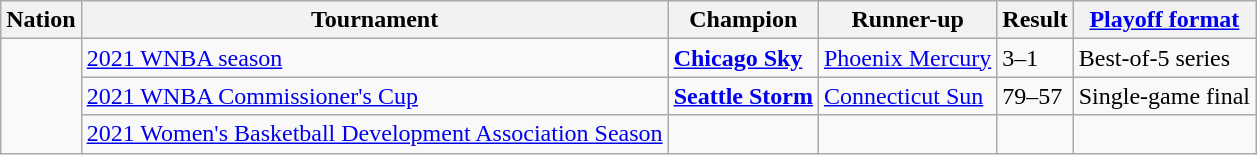<table class="wikitable">
<tr>
<th>Nation</th>
<th>Tournament</th>
<th>Champion</th>
<th>Runner-up</th>
<th>Result</th>
<th><a href='#'>Playoff format</a></th>
</tr>
<tr>
<td rowspan=3></td>
<td><a href='#'>2021 WNBA season</a></td>
<td><strong><a href='#'>Chicago Sky</a></strong></td>
<td><a href='#'>Phoenix Mercury</a></td>
<td>3–1</td>
<td>Best-of-5 series</td>
</tr>
<tr>
<td><a href='#'>2021 WNBA Commissioner's Cup</a></td>
<td><strong><a href='#'>Seattle Storm</a></strong></td>
<td><a href='#'>Connecticut Sun</a></td>
<td>79–57</td>
<td>Single-game final</td>
</tr>
<tr>
<td><a href='#'>2021 Women's Basketball Development Association Season</a></td>
<td></td>
<td></td>
<td></td>
<td></td>
</tr>
</table>
